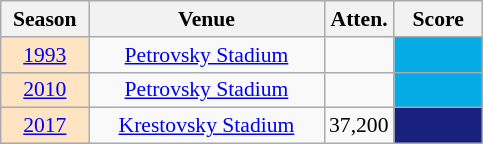<table class="wikitable" style="font-size:90%">
<tr>
<th width="52">Season</th>
<th width="150">Venue</th>
<th width="40">Atten.</th>
<th width="52">Score</th>
</tr>
<tr>
<td bgcolor=#ffe4c4 align="center"><a href='#'>1993</a></td>
<td align="center"><a href='#'>Petrovsky Stadium</a></td>
<td></td>
<td bgcolor=05ABE5></td>
</tr>
<tr>
<td bgcolor=#ffe4c4 align="center"><a href='#'>2010</a></td>
<td align="center"><a href='#'>Petrovsky Stadium</a></td>
<td></td>
<td bgcolor=05ABE5></td>
</tr>
<tr>
<td bgcolor=#ffe4c4 align="center"><a href='#'>2017</a></td>
<td align="center"><a href='#'>Krestovsky Stadium</a></td>
<td>37,200</td>
<td bgcolor=19217F></td>
</tr>
</table>
